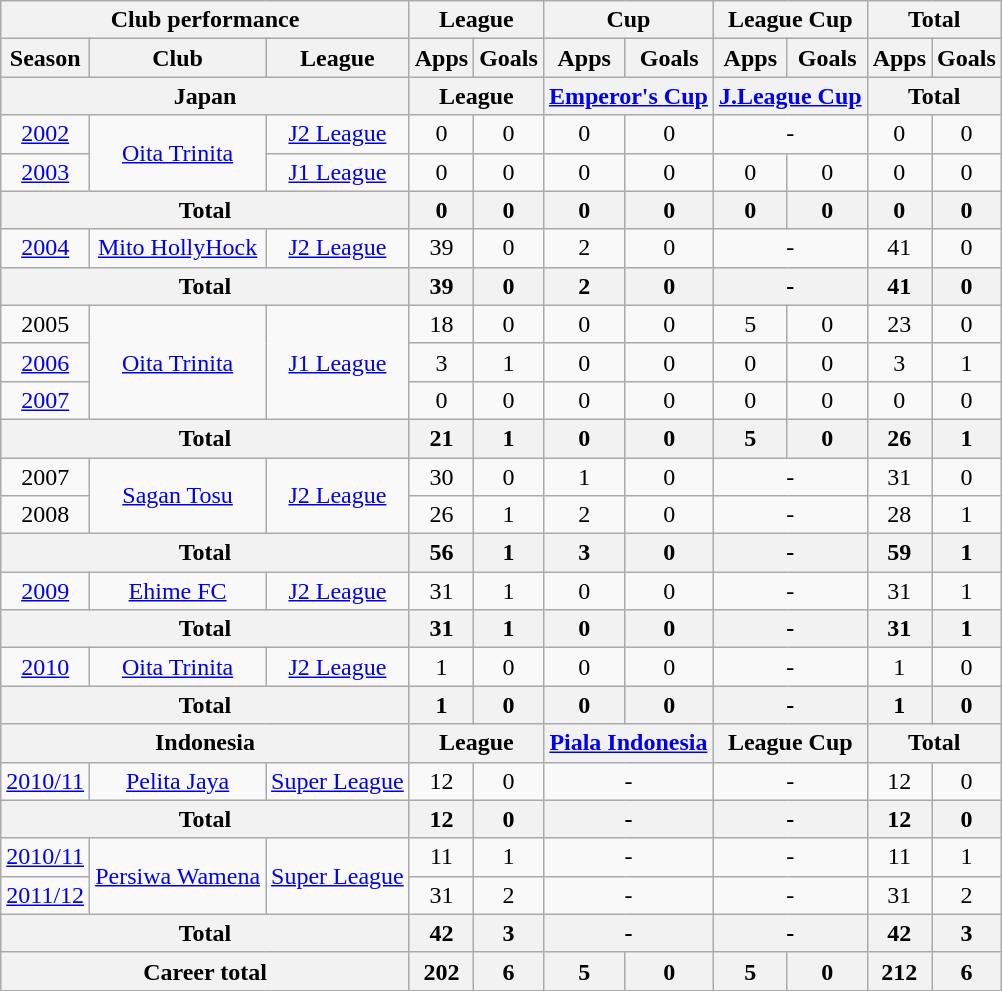<table class="wikitable" style="text-align:center;">
<tr>
<th colspan=3>Club performance</th>
<th colspan=2>League</th>
<th colspan=2>Cup</th>
<th colspan=2>League Cup</th>
<th colspan=2>Total</th>
</tr>
<tr>
<th>Season</th>
<th>Club</th>
<th>League</th>
<th>Apps</th>
<th>Goals</th>
<th>Apps</th>
<th>Goals</th>
<th>Apps</th>
<th>Goals</th>
<th>Apps</th>
<th>Goals</th>
</tr>
<tr>
<th colspan=3>Japan</th>
<th colspan=2>League</th>
<th colspan=2><a href='#'>Emperor's Cup</a></th>
<th colspan=2><a href='#'>J.League Cup</a></th>
<th colspan=2>Total</th>
</tr>
<tr>
<td><a href='#'>2002</a></td>
<td rowspan="2"><a href='#'>Oita Trinita</a></td>
<td><a href='#'>J2 League</a></td>
<td>0</td>
<td>0</td>
<td>0</td>
<td>0</td>
<td colspan="2">-</td>
<td>0</td>
<td>0</td>
</tr>
<tr>
<td><a href='#'>2003</a></td>
<td><a href='#'>J1 League</a></td>
<td>0</td>
<td>0</td>
<td>0</td>
<td>0</td>
<td>0</td>
<td>0</td>
<td>0</td>
<td>0</td>
</tr>
<tr>
<th colspan="3">Total</th>
<th>0</th>
<th>0</th>
<th>0</th>
<th>0</th>
<th>0</th>
<th>0</th>
<th>0</th>
<th>0</th>
</tr>
<tr>
<td><a href='#'>2004</a></td>
<td><a href='#'>Mito HollyHock</a></td>
<td><a href='#'>J2 League</a></td>
<td>39</td>
<td>0</td>
<td>2</td>
<td>0</td>
<td colspan="2">-</td>
<td>41</td>
<td>0</td>
</tr>
<tr>
<th colspan="3">Total</th>
<th>39</th>
<th>0</th>
<th>2</th>
<th>0</th>
<th colspan="2">-</th>
<th>41</th>
<th>0</th>
</tr>
<tr>
<td>2005</td>
<td rowspan="3"><a href='#'>Oita Trinita</a></td>
<td rowspan="3"><a href='#'>J1 League</a></td>
<td>18</td>
<td>0</td>
<td>0</td>
<td>0</td>
<td>5</td>
<td>0</td>
<td>23</td>
<td>0</td>
</tr>
<tr>
<td><a href='#'>2006</a></td>
<td>3</td>
<td>1</td>
<td>0</td>
<td>0</td>
<td>0</td>
<td>0</td>
<td>3</td>
<td>1</td>
</tr>
<tr>
<td><a href='#'>2007</a></td>
<td>0</td>
<td>0</td>
<td>0</td>
<td>0</td>
<td>0</td>
<td>0</td>
<td>0</td>
<td>0</td>
</tr>
<tr>
<th colspan="3">Total</th>
<th>21</th>
<th>1</th>
<th>0</th>
<th>0</th>
<th>5</th>
<th>0</th>
<th>26</th>
<th>1</th>
</tr>
<tr>
<td>2007</td>
<td rowspan="2"><a href='#'>Sagan Tosu</a></td>
<td rowspan="2"><a href='#'>J2 League</a></td>
<td>30</td>
<td>0</td>
<td>1</td>
<td>0</td>
<td colspan="2">-</td>
<td>31</td>
<td>0</td>
</tr>
<tr>
<td>2008</td>
<td>26</td>
<td>1</td>
<td>2</td>
<td>0</td>
<td colspan="2">-</td>
<td>28</td>
<td>1</td>
</tr>
<tr>
<th colspan="3">Total</th>
<th>56</th>
<th>1</th>
<th>3</th>
<th>0</th>
<th colspan="2">-</th>
<th>59</th>
<th>1</th>
</tr>
<tr>
<td><a href='#'>2009</a></td>
<td><a href='#'>Ehime FC</a></td>
<td><a href='#'>J2 League</a></td>
<td>31</td>
<td>1</td>
<td>0</td>
<td>0</td>
<td colspan="2">-</td>
<td>31</td>
<td>1</td>
</tr>
<tr>
<th colspan="3">Total</th>
<th>31</th>
<th>1</th>
<th>0</th>
<th>0</th>
<th colspan="2">-</th>
<th>31</th>
<th>1</th>
</tr>
<tr>
<td><a href='#'>2010</a></td>
<td><a href='#'>Oita Trinita</a></td>
<td><a href='#'>J2 League</a></td>
<td>1</td>
<td>0</td>
<td>0</td>
<td>0</td>
<td colspan="2">-</td>
<td>1</td>
<td>0</td>
</tr>
<tr>
<th colspan="3">Total</th>
<th>1</th>
<th>0</th>
<th>0</th>
<th>0</th>
<th colspan="2">-</th>
<th>1</th>
<th>0</th>
</tr>
<tr>
<th colspan=3>Indonesia</th>
<th colspan=2>League</th>
<th colspan=2><a href='#'>Piala Indonesia</a></th>
<th colspan=2>League Cup</th>
<th colspan=2>Total</th>
</tr>
<tr>
<td><a href='#'>2010/11</a></td>
<td><a href='#'>Pelita Jaya</a></td>
<td><a href='#'>Super League</a></td>
<td>12</td>
<td>0</td>
<td colspan="2">-</td>
<td colspan="2">-</td>
<td>12</td>
<td>0</td>
</tr>
<tr>
<th colspan="3">Total</th>
<th>12</th>
<th>0</th>
<th colspan="2">-</th>
<th colspan="2">-</th>
<th>12</th>
<th>0</th>
</tr>
<tr>
<td><a href='#'>2010/11</a></td>
<td rowspan="2"><a href='#'>Persiwa Wamena</a></td>
<td rowspan="2"><a href='#'>Super League</a></td>
<td>11</td>
<td>1</td>
<td colspan="2">-</td>
<td colspan="2">-</td>
<td>11</td>
<td>1</td>
</tr>
<tr>
<td><a href='#'>2011/12</a></td>
<td>31</td>
<td>2</td>
<td colspan="2">-</td>
<td colspan="2">-</td>
<td>31</td>
<td>2</td>
</tr>
<tr>
<th colspan="3">Total</th>
<th>42</th>
<th>3</th>
<th colspan="2">-</th>
<th colspan="2">-</th>
<th>42</th>
<th>3</th>
</tr>
<tr>
<th colspan=3>Career total</th>
<th>202</th>
<th>6</th>
<th>5</th>
<th>0</th>
<th>5</th>
<th>0</th>
<th>212</th>
<th>6</th>
</tr>
</table>
